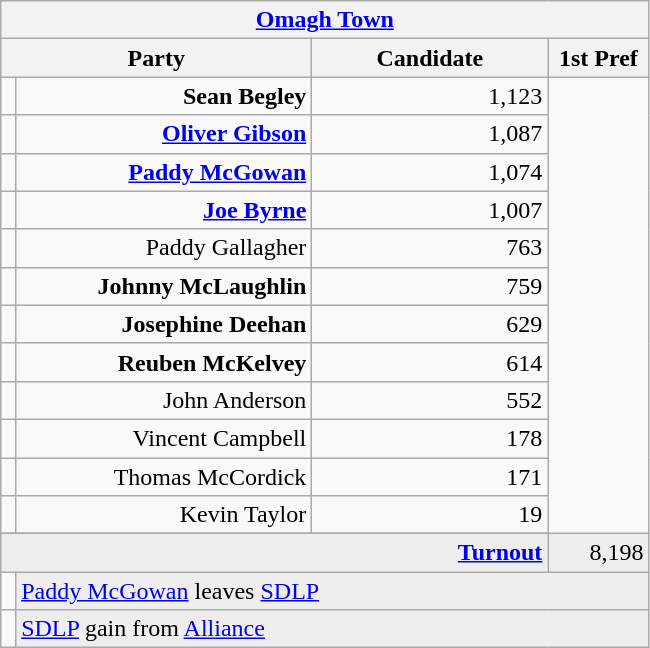<table class="wikitable">
<tr>
<th colspan="4" align="center"><a href='#'>Omagh Town</a></th>
</tr>
<tr>
<th colspan="2" align="center" width=200>Party</th>
<th width=150>Candidate</th>
<th width=60>1st Pref</th>
</tr>
<tr>
<td></td>
<td align="right"><strong>Sean Begley</strong></td>
<td align="right">1,123</td>
</tr>
<tr>
<td></td>
<td align="right"><strong><a href='#'>Oliver Gibson</a></strong></td>
<td align="right">1,087</td>
</tr>
<tr>
<td></td>
<td align="right"><strong><a href='#'>Paddy McGowan</a></strong></td>
<td align="right">1,074</td>
</tr>
<tr>
<td></td>
<td align="right"><strong><a href='#'>Joe Byrne</a></strong></td>
<td align="right">1,007</td>
</tr>
<tr>
<td></td>
<td align="right">Paddy Gallagher</td>
<td align="right">763</td>
</tr>
<tr>
<td></td>
<td align="right"><strong>Johnny McLaughlin</strong></td>
<td align="right">759</td>
</tr>
<tr>
<td></td>
<td align="right"><strong>Josephine Deehan</strong></td>
<td align="right">629</td>
</tr>
<tr>
<td></td>
<td align="right"><strong>Reuben McKelvey</strong></td>
<td align="right">614</td>
</tr>
<tr>
<td></td>
<td align="right">John Anderson</td>
<td align="right">552</td>
</tr>
<tr>
<td></td>
<td align="right">Vincent Campbell</td>
<td align="right">178</td>
</tr>
<tr>
<td></td>
<td align="right">Thomas McCordick</td>
<td align="right">171</td>
</tr>
<tr>
<td></td>
<td align="right">Kevin Taylor</td>
<td align="right">19</td>
</tr>
<tr>
</tr>
<tr bgcolor="EEEEEE">
<td colspan=3 align="right"><strong><a href='#'>Turnout</a></strong></td>
<td align="right">8,198</td>
</tr>
<tr>
<td bgcolor=></td>
<td colspan=3 bgcolor="EEEEEE"><a href='#'>Paddy McGowan</a> leaves <a href='#'>SDLP</a></td>
</tr>
<tr>
<td bgcolor=></td>
<td colspan=3 bgcolor="EEEEEE"><a href='#'>SDLP</a> gain from <a href='#'>Alliance</a></td>
</tr>
</table>
